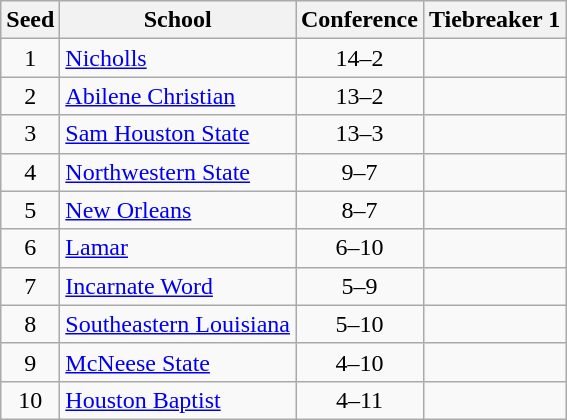<table class="wikitable" style="text-align:center">
<tr>
<th>Seed</th>
<th>School</th>
<th>Conference</th>
<th>Tiebreaker 1</th>
</tr>
<tr>
<td>1</td>
<td align=left><a href='#'>Nicholls</a></td>
<td>14–2</td>
<td align=left></td>
</tr>
<tr>
<td>2</td>
<td align=left><a href='#'>Abilene Christian</a></td>
<td>13–2</td>
<td></td>
</tr>
<tr>
<td>3</td>
<td align=left><a href='#'>Sam Houston State</a></td>
<td>13–3</td>
<td align=left></td>
</tr>
<tr>
<td>4</td>
<td align=left><a href='#'>Northwestern State</a></td>
<td>9–7</td>
<td align=left></td>
</tr>
<tr>
<td>5</td>
<td align=left><a href='#'>New Orleans</a></td>
<td>8–7</td>
<td align=left></td>
</tr>
<tr>
<td>6</td>
<td align=left><a href='#'>Lamar</a></td>
<td>6–10</td>
<td></td>
</tr>
<tr>
<td>7</td>
<td align=left><a href='#'>Incarnate Word</a></td>
<td>5–9</td>
<td align=left></td>
</tr>
<tr>
<td>8</td>
<td align=left><a href='#'>Southeastern Louisiana</a></td>
<td>5–10</td>
<td align=left></td>
</tr>
<tr>
<td>9</td>
<td align=left><a href='#'>McNeese State</a></td>
<td>4–10</td>
<td align=left></td>
</tr>
<tr>
<td>10</td>
<td align=left><a href='#'>Houston Baptist</a></td>
<td>4–11</td>
<td align=left></td>
</tr>
</table>
